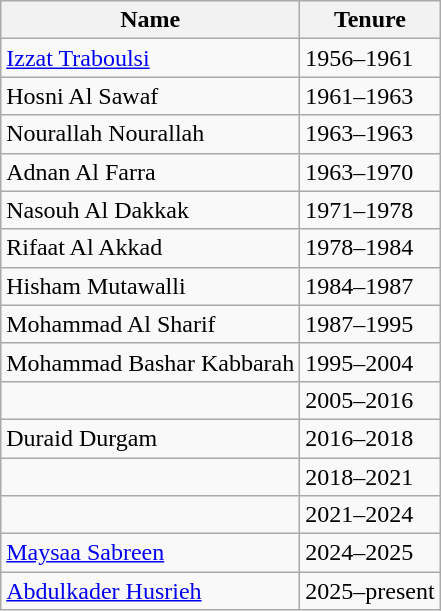<table class="wikitable">
<tr>
<th>Name</th>
<th>Tenure</th>
</tr>
<tr>
<td><a href='#'>Izzat Traboulsi</a></td>
<td>1956–1961</td>
</tr>
<tr>
<td>Hosni Al Sawaf</td>
<td>1961–1963</td>
</tr>
<tr>
<td>Nourallah Nourallah</td>
<td>1963–1963</td>
</tr>
<tr>
<td>Adnan Al Farra</td>
<td>1963–1970</td>
</tr>
<tr>
<td>Nasouh Al Dakkak</td>
<td>1971–1978</td>
</tr>
<tr>
<td>Rifaat Al Akkad</td>
<td>1978–1984</td>
</tr>
<tr>
<td>Hisham Mutawalli</td>
<td>1984–1987</td>
</tr>
<tr>
<td>Mohammad Al Sharif</td>
<td>1987–1995</td>
</tr>
<tr>
<td>Mohammad Bashar Kabbarah</td>
<td>1995–2004</td>
</tr>
<tr>
<td></td>
<td>2005–2016</td>
</tr>
<tr>
<td>Duraid Durgam</td>
<td>2016–2018</td>
</tr>
<tr>
<td></td>
<td>2018–2021</td>
</tr>
<tr>
<td></td>
<td>2021–2024</td>
</tr>
<tr>
<td><a href='#'>Maysaa Sabreen</a></td>
<td>2024–2025</td>
</tr>
<tr>
<td><a href='#'>Abdulkader Husrieh</a></td>
<td>2025–present</td>
</tr>
</table>
